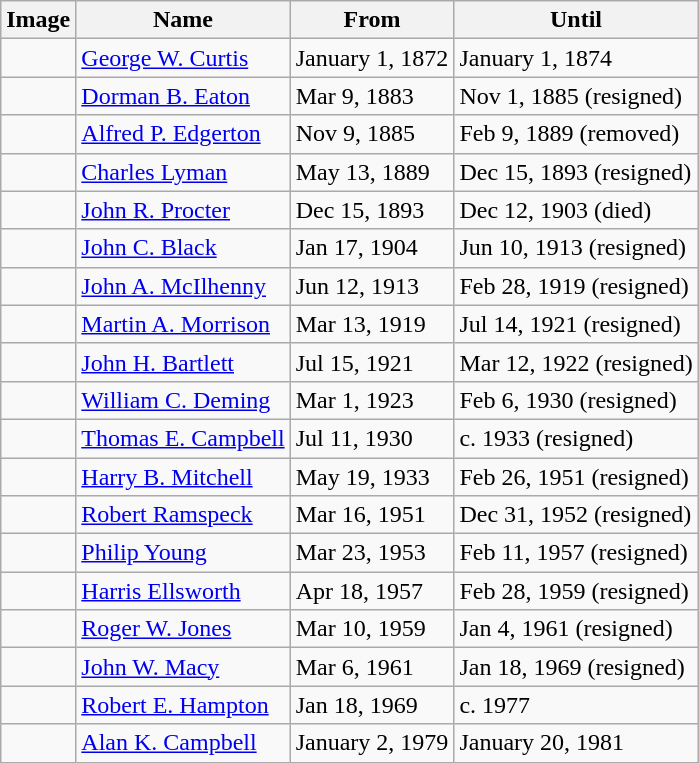<table class="wikitable">
<tr>
<th>Image</th>
<th>Name</th>
<th>From</th>
<th>Until</th>
</tr>
<tr>
<td></td>
<td><a href='#'>George W. Curtis</a></td>
<td>January 1, 1872</td>
<td>January 1, 1874</td>
</tr>
<tr>
<td></td>
<td><a href='#'>Dorman B. Eaton</a></td>
<td>Mar 9, 1883 </td>
<td>Nov 1, 1885 (resigned)</td>
</tr>
<tr>
<td></td>
<td><a href='#'>Alfred P. Edgerton</a></td>
<td>Nov 9, 1885 </td>
<td>Feb 9, 1889 (removed)</td>
</tr>
<tr>
<td></td>
<td><a href='#'>Charles Lyman</a></td>
<td>May 13, 1889 </td>
<td>Dec 15, 1893 (resigned)</td>
</tr>
<tr>
<td></td>
<td><a href='#'>John R. Procter</a></td>
<td>Dec 15, 1893 </td>
<td>Dec 12, 1903 (died)</td>
</tr>
<tr>
<td></td>
<td><a href='#'>John C. Black</a></td>
<td>Jan 17, 1904 </td>
<td>Jun 10, 1913 (resigned)</td>
</tr>
<tr>
<td></td>
<td><a href='#'>John A. McIlhenny</a></td>
<td>Jun 12, 1913 </td>
<td>Feb 28, 1919 (resigned)</td>
</tr>
<tr>
<td></td>
<td><a href='#'>Martin A. Morrison</a></td>
<td>Mar 13, 1919 </td>
<td>Jul 14, 1921 (resigned)</td>
</tr>
<tr>
<td></td>
<td><a href='#'>John H. Bartlett</a></td>
<td>Jul 15, 1921 </td>
<td>Mar 12, 1922 (resigned)</td>
</tr>
<tr>
<td></td>
<td><a href='#'>William C. Deming</a></td>
<td>Mar 1, 1923 </td>
<td>Feb 6, 1930 (resigned)</td>
</tr>
<tr>
<td></td>
<td><a href='#'>Thomas E. Campbell</a></td>
<td>Jul 11, 1930 </td>
<td>c. 1933 (resigned)</td>
</tr>
<tr>
<td></td>
<td><a href='#'>Harry B. Mitchell</a></td>
<td>May 19, 1933 </td>
<td>Feb 26, 1951 (resigned)</td>
</tr>
<tr>
<td></td>
<td><a href='#'>Robert Ramspeck</a></td>
<td>Mar 16, 1951 </td>
<td>Dec 31, 1952 (resigned)</td>
</tr>
<tr>
<td></td>
<td><a href='#'>Philip Young</a></td>
<td>Mar 23, 1953 </td>
<td>Feb 11, 1957 (resigned)</td>
</tr>
<tr>
<td></td>
<td><a href='#'>Harris Ellsworth</a></td>
<td>Apr 18, 1957 </td>
<td>Feb 28, 1959 (resigned)</td>
</tr>
<tr>
<td></td>
<td><a href='#'>Roger W. Jones</a></td>
<td>Mar 10, 1959 </td>
<td>Jan 4, 1961 (resigned)</td>
</tr>
<tr>
<td></td>
<td><a href='#'>John W. Macy</a></td>
<td>Mar 6, 1961 </td>
<td>Jan 18, 1969 (resigned)</td>
</tr>
<tr>
<td></td>
<td><a href='#'>Robert E. Hampton</a></td>
<td>Jan 18, 1969 </td>
<td>c. 1977</td>
</tr>
<tr>
<td></td>
<td><a href='#'>Alan K. Campbell</a></td>
<td>January 2, 1979</td>
<td>January 20, 1981</td>
</tr>
</table>
